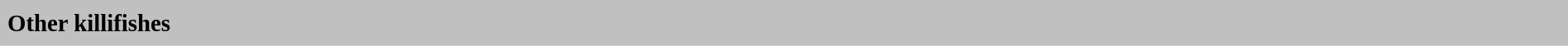<table cellspacing="4" width="100%" style="border:1px solid #C0C0C0; background:silver">
<tr>
<td height="25px" style="font-size:120%; text-align:left; background:silver"><strong>Other killifishes</strong></td>
</tr>
</table>
